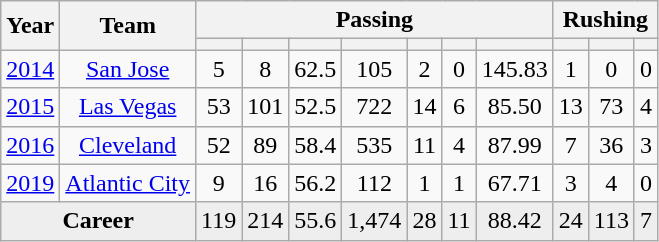<table class="wikitable sortable" style="text-align:center">
<tr>
<th rowspan=2>Year</th>
<th rowspan=2>Team</th>
<th colspan=7>Passing</th>
<th colspan=3>Rushing</th>
</tr>
<tr>
<th></th>
<th></th>
<th></th>
<th></th>
<th></th>
<th></th>
<th></th>
<th></th>
<th></th>
<th></th>
</tr>
<tr>
<td><a href='#'>2014</a></td>
<td><a href='#'>San Jose</a></td>
<td>5</td>
<td>8</td>
<td>62.5</td>
<td>105</td>
<td>2</td>
<td>0</td>
<td>145.83</td>
<td>1</td>
<td>0</td>
<td>0</td>
</tr>
<tr>
<td><a href='#'>2015</a></td>
<td><a href='#'>Las Vegas</a></td>
<td>53</td>
<td>101</td>
<td>52.5</td>
<td>722</td>
<td>14</td>
<td>6</td>
<td>85.50</td>
<td>13</td>
<td>73</td>
<td>4</td>
</tr>
<tr>
<td><a href='#'>2016</a></td>
<td><a href='#'>Cleveland</a></td>
<td>52</td>
<td>89</td>
<td>58.4</td>
<td>535</td>
<td>11</td>
<td>4</td>
<td>87.99</td>
<td>7</td>
<td>36</td>
<td>3</td>
</tr>
<tr>
<td><a href='#'>2019</a></td>
<td><a href='#'>Atlantic City</a></td>
<td>9</td>
<td>16</td>
<td>56.2</td>
<td>112</td>
<td>1</td>
<td>1</td>
<td>67.71</td>
<td>3</td>
<td>4</td>
<td>0</td>
</tr>
<tr class="sortbottom" style="background:#eee;">
<td colspan=2><strong>Career</strong></td>
<td>119</td>
<td>214</td>
<td>55.6</td>
<td>1,474</td>
<td>28</td>
<td>11</td>
<td>88.42</td>
<td>24</td>
<td>113</td>
<td>7</td>
</tr>
</table>
